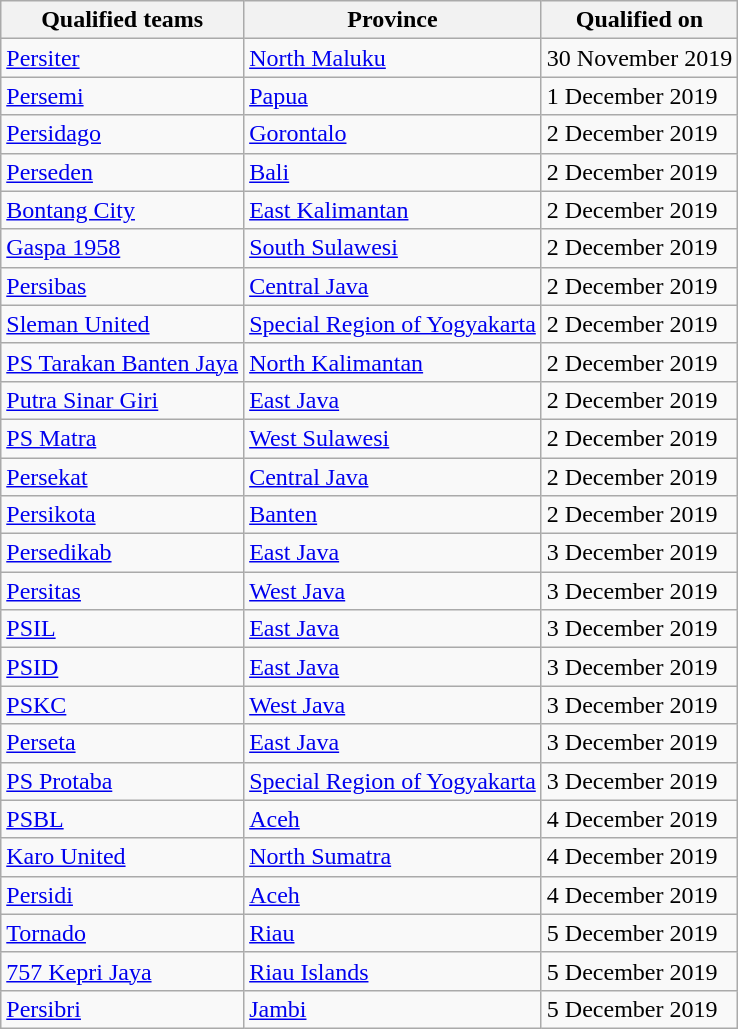<table class="wikitable sortable">
<tr>
<th>Qualified teams</th>
<th>Province</th>
<th>Qualified on</th>
</tr>
<tr>
<td><a href='#'>Persiter</a></td>
<td><a href='#'>North Maluku</a></td>
<td>30 November 2019</td>
</tr>
<tr>
<td><a href='#'>Persemi</a></td>
<td><a href='#'>Papua</a></td>
<td>1 December 2019</td>
</tr>
<tr>
<td><a href='#'>Persidago</a></td>
<td><a href='#'>Gorontalo</a></td>
<td>2 December 2019</td>
</tr>
<tr>
<td><a href='#'>Perseden</a></td>
<td><a href='#'>Bali</a></td>
<td>2 December 2019</td>
</tr>
<tr>
<td><a href='#'>Bontang City</a></td>
<td><a href='#'>East Kalimantan</a></td>
<td>2 December 2019</td>
</tr>
<tr>
<td><a href='#'>Gaspa 1958</a></td>
<td><a href='#'>South Sulawesi</a></td>
<td>2 December 2019</td>
</tr>
<tr>
<td><a href='#'>Persibas</a></td>
<td><a href='#'>Central Java</a></td>
<td>2 December 2019</td>
</tr>
<tr>
<td><a href='#'>Sleman United</a></td>
<td><a href='#'>Special Region of Yogyakarta</a></td>
<td>2 December 2019</td>
</tr>
<tr>
<td><a href='#'>PS Tarakan Banten Jaya</a></td>
<td><a href='#'>North Kalimantan</a></td>
<td>2 December 2019</td>
</tr>
<tr>
<td><a href='#'>Putra Sinar Giri</a></td>
<td><a href='#'>East Java</a></td>
<td>2 December 2019</td>
</tr>
<tr>
<td><a href='#'>PS Matra</a></td>
<td><a href='#'>West Sulawesi</a></td>
<td>2 December 2019</td>
</tr>
<tr>
<td><a href='#'>Persekat</a></td>
<td><a href='#'>Central Java</a></td>
<td>2 December 2019</td>
</tr>
<tr>
<td><a href='#'>Persikota</a></td>
<td><a href='#'>Banten</a></td>
<td>2 December 2019</td>
</tr>
<tr>
<td><a href='#'>Persedikab</a></td>
<td><a href='#'>East Java</a></td>
<td>3 December 2019</td>
</tr>
<tr>
<td><a href='#'>Persitas</a></td>
<td><a href='#'>West Java</a></td>
<td>3 December 2019</td>
</tr>
<tr>
<td><a href='#'>PSIL</a></td>
<td><a href='#'>East Java</a></td>
<td>3 December 2019</td>
</tr>
<tr>
<td><a href='#'>PSID</a></td>
<td><a href='#'>East Java</a></td>
<td>3 December 2019</td>
</tr>
<tr>
<td><a href='#'>PSKC</a></td>
<td><a href='#'>West Java</a></td>
<td>3 December 2019</td>
</tr>
<tr>
<td><a href='#'>Perseta</a></td>
<td><a href='#'>East Java</a></td>
<td>3 December 2019</td>
</tr>
<tr>
<td><a href='#'>PS Protaba</a></td>
<td><a href='#'>Special Region of Yogyakarta</a></td>
<td>3 December 2019</td>
</tr>
<tr>
<td><a href='#'>PSBL</a></td>
<td><a href='#'>Aceh</a></td>
<td>4 December 2019</td>
</tr>
<tr>
<td><a href='#'>Karo United</a></td>
<td><a href='#'>North Sumatra</a></td>
<td>4 December 2019</td>
</tr>
<tr>
<td><a href='#'>Persidi</a></td>
<td><a href='#'>Aceh</a></td>
<td>4 December 2019</td>
</tr>
<tr>
<td><a href='#'>Tornado</a></td>
<td><a href='#'>Riau</a></td>
<td>5 December 2019</td>
</tr>
<tr>
<td><a href='#'>757 Kepri Jaya</a></td>
<td><a href='#'>Riau Islands</a></td>
<td>5 December 2019</td>
</tr>
<tr>
<td><a href='#'>Persibri</a></td>
<td><a href='#'>Jambi</a></td>
<td>5 December 2019</td>
</tr>
</table>
